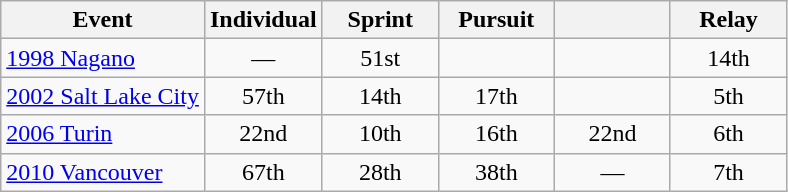<table class="wikitable" style="text-align: center;">
<tr ">
<th>Event</th>
<th style="width:70px;">Individual</th>
<th style="width:70px;">Sprint</th>
<th style="width:70px;">Pursuit</th>
<th style="width:70px;"></th>
<th style="width:70px;">Relay</th>
</tr>
<tr>
<td align=left> <a href='#'>1998 Nagano</a></td>
<td>—</td>
<td>51st</td>
<td></td>
<td></td>
<td>14th</td>
</tr>
<tr>
<td align=left> <a href='#'>2002 Salt Lake City</a></td>
<td>57th</td>
<td>14th</td>
<td>17th</td>
<td></td>
<td>5th</td>
</tr>
<tr>
<td align=left> <a href='#'>2006 Turin</a></td>
<td>22nd</td>
<td>10th</td>
<td>16th</td>
<td>22nd</td>
<td>6th</td>
</tr>
<tr>
<td align=left> <a href='#'>2010 Vancouver</a></td>
<td>67th</td>
<td>28th</td>
<td>38th</td>
<td>—</td>
<td>7th</td>
</tr>
</table>
